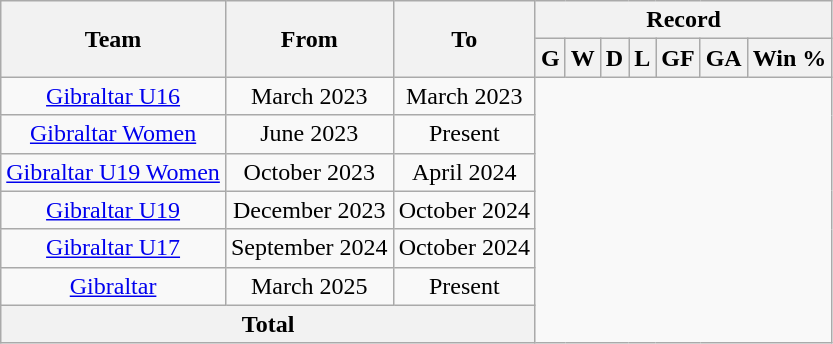<table class="wikitable" style="text-align: center">
<tr>
<th rowspan="2">Team</th>
<th rowspan="2">From</th>
<th rowspan="2">To</th>
<th colspan="7">Record</th>
</tr>
<tr>
<th>G</th>
<th>W</th>
<th>D</th>
<th>L</th>
<th>GF</th>
<th>GA</th>
<th>Win %</th>
</tr>
<tr>
<td><a href='#'>Gibraltar U16</a></td>
<td>March 2023</td>
<td>March 2023<br></td>
</tr>
<tr>
<td><a href='#'>Gibraltar Women</a></td>
<td>June 2023</td>
<td>Present<br></td>
</tr>
<tr>
<td><a href='#'>Gibraltar U19 Women</a></td>
<td>October 2023</td>
<td>April 2024<br></td>
</tr>
<tr>
<td><a href='#'>Gibraltar U19</a></td>
<td>December 2023</td>
<td>October 2024<br></td>
</tr>
<tr>
<td><a href='#'>Gibraltar U17</a></td>
<td>September 2024</td>
<td>October 2024<br></td>
</tr>
<tr>
<td><a href='#'>Gibraltar</a></td>
<td>March 2025</td>
<td>Present<br></td>
</tr>
<tr>
<th colspan=3>Total<br></th>
</tr>
</table>
